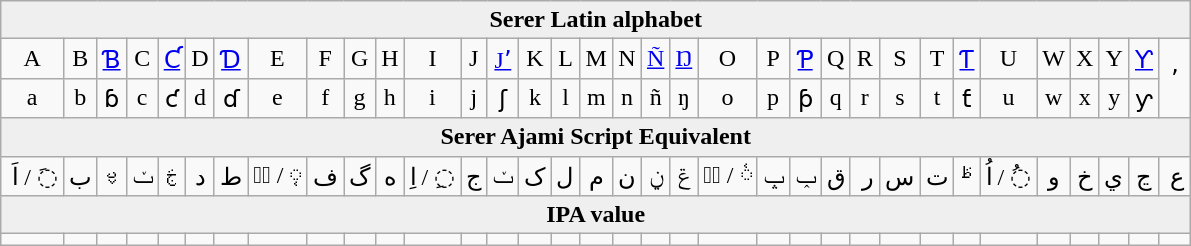<table class=wikitable style=text-align:center>
<tr>
<td colspan="34" bgcolor="#EFEFEF"><strong>Serer Latin alphabet</strong></td>
</tr>
<tr>
<td>A</td>
<td>B</td>
<td><a href='#'>Ɓ</a></td>
<td>C</td>
<td><a href='#'>Ƈ</a></td>
<td>D</td>
<td><a href='#'>Ɗ</a></td>
<td>E</td>
<td>F</td>
<td>G</td>
<td>H</td>
<td>I</td>
<td>J</td>
<td><a href='#'>Jʼ</a></td>
<td>K</td>
<td>L</td>
<td>M</td>
<td>N</td>
<td><a href='#'>Ñ</a></td>
<td><a href='#'>Ŋ</a></td>
<td>O</td>
<td>P</td>
<td><a href='#'>Ƥ</a></td>
<td>Q</td>
<td>R</td>
<td>S</td>
<td>T</td>
<td><a href='#'>Ƭ</a></td>
<td>U</td>
<td>W</td>
<td>X</td>
<td>Y</td>
<td><a href='#'>Ƴ</a></td>
<td rowspan=2>ʼ</td>
</tr>
<tr>
<td>a</td>
<td>b</td>
<td>ɓ</td>
<td>c</td>
<td>ƈ</td>
<td>d</td>
<td>ɗ</td>
<td>e</td>
<td>f</td>
<td>g</td>
<td>h</td>
<td>i</td>
<td>j</td>
<td>ʃ</td>
<td>k</td>
<td>l</td>
<td>m</td>
<td>n</td>
<td>ñ</td>
<td>ŋ</td>
<td>o</td>
<td>p</td>
<td>ƥ</td>
<td>q</td>
<td>r</td>
<td>s</td>
<td>t</td>
<td>ƭ</td>
<td>u</td>
<td>w</td>
<td>x</td>
<td>y</td>
<td>ƴ</td>
</tr>
<tr>
<td colspan="34" bgcolor="#EFEFEF"><strong>Serer Ajami Script Equivalent</strong></td>
</tr>
<tr>
<td>‌ اَ / ◌َ‎</td>
<td>ب</td>
<td>ࢠ‎</td>
<td>ݖ‎</td>
<td>ࢢ‎</td>
<td>د</td>
<td>ط‎</td>
<td>اࣹ / ◌ࣹ‎</td>
<td>ف</td>
<td>گ</td>
<td>ه</td>
<td>اِ / ◌ِ</td>
<td>ج</td>
<td>ݖ</td>
<td>‌ک</td>
<td>ل</td>
<td>م</td>
<td>ن</td>
<td>ݧ</td>
<td>ݝ‌</td>
<td>اࣷ / ◌ࣷ‎</td>
<td>ݒ</td>
<td>ݕ</td>
<td>ق</td>
<td>‌ ر</td>
<td>س</td>
<td>ت</td>
<td>ࢣ</td>
<td>اُ / ◌ُ‎</td>
<td>و</td>
<td>خ</td>
<td>‌ي</td>
<td>ڃ</td>
<td>‌ ع</td>
</tr>
<tr>
<td colspan="34" bgcolor="#EFEFEF"><strong>IPA value</strong></td>
</tr>
<tr>
<td></td>
<td></td>
<td></td>
<td></td>
<td></td>
<td></td>
<td></td>
<td></td>
<td></td>
<td></td>
<td></td>
<td></td>
<td></td>
<td></td>
<td></td>
<td></td>
<td></td>
<td></td>
<td></td>
<td></td>
<td></td>
<td></td>
<td></td>
<td></td>
<td></td>
<td></td>
<td></td>
<td></td>
<td></td>
<td></td>
<td></td>
<td></td>
<td></td>
<td></td>
</tr>
</table>
